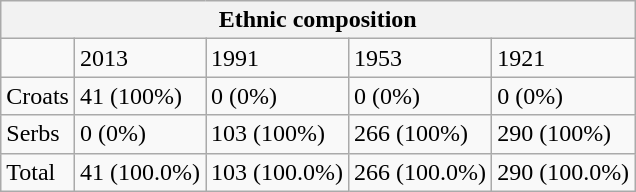<table class="wikitable">
<tr>
<th colspan="8">Ethnic composition</th>
</tr>
<tr>
<td></td>
<td>2013</td>
<td>1991</td>
<td>1953</td>
<td>1921</td>
</tr>
<tr>
<td>Croats</td>
<td>41 (100%)</td>
<td>0 (0%)</td>
<td>0 (0%)</td>
<td>0 (0%)</td>
</tr>
<tr>
<td>Serbs</td>
<td>0 (0%)</td>
<td>103 (100%)</td>
<td>266 (100%)</td>
<td>290 (100%)</td>
</tr>
<tr>
<td>Total</td>
<td>41 (100.0%)</td>
<td>103 (100.0%)</td>
<td>266 (100.0%)</td>
<td>290 (100.0%)</td>
</tr>
</table>
